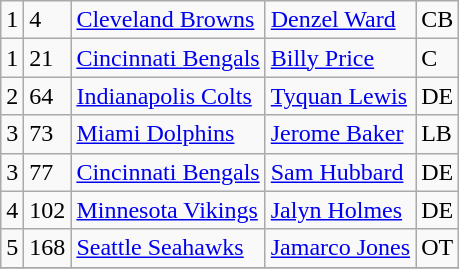<table class="wikitable">
<tr>
<td>1</td>
<td>4</td>
<td><a href='#'>Cleveland Browns</a></td>
<td><a href='#'>Denzel Ward</a></td>
<td>CB</td>
</tr>
<tr>
<td>1</td>
<td>21</td>
<td><a href='#'>Cincinnati Bengals</a></td>
<td><a href='#'>Billy Price</a></td>
<td>C</td>
</tr>
<tr>
<td>2</td>
<td>64</td>
<td><a href='#'>Indianapolis Colts</a></td>
<td><a href='#'>Tyquan Lewis</a></td>
<td>DE</td>
</tr>
<tr>
<td>3</td>
<td>73</td>
<td><a href='#'>Miami Dolphins</a></td>
<td><a href='#'>Jerome Baker</a></td>
<td>LB</td>
</tr>
<tr>
<td>3</td>
<td>77</td>
<td><a href='#'>Cincinnati Bengals</a></td>
<td><a href='#'>Sam Hubbard</a></td>
<td>DE</td>
</tr>
<tr>
<td>4</td>
<td>102</td>
<td><a href='#'>Minnesota Vikings</a></td>
<td><a href='#'>Jalyn Holmes</a></td>
<td>DE</td>
</tr>
<tr>
<td>5</td>
<td>168</td>
<td><a href='#'>Seattle Seahawks</a></td>
<td><a href='#'>Jamarco Jones</a></td>
<td>OT</td>
</tr>
<tr>
</tr>
</table>
